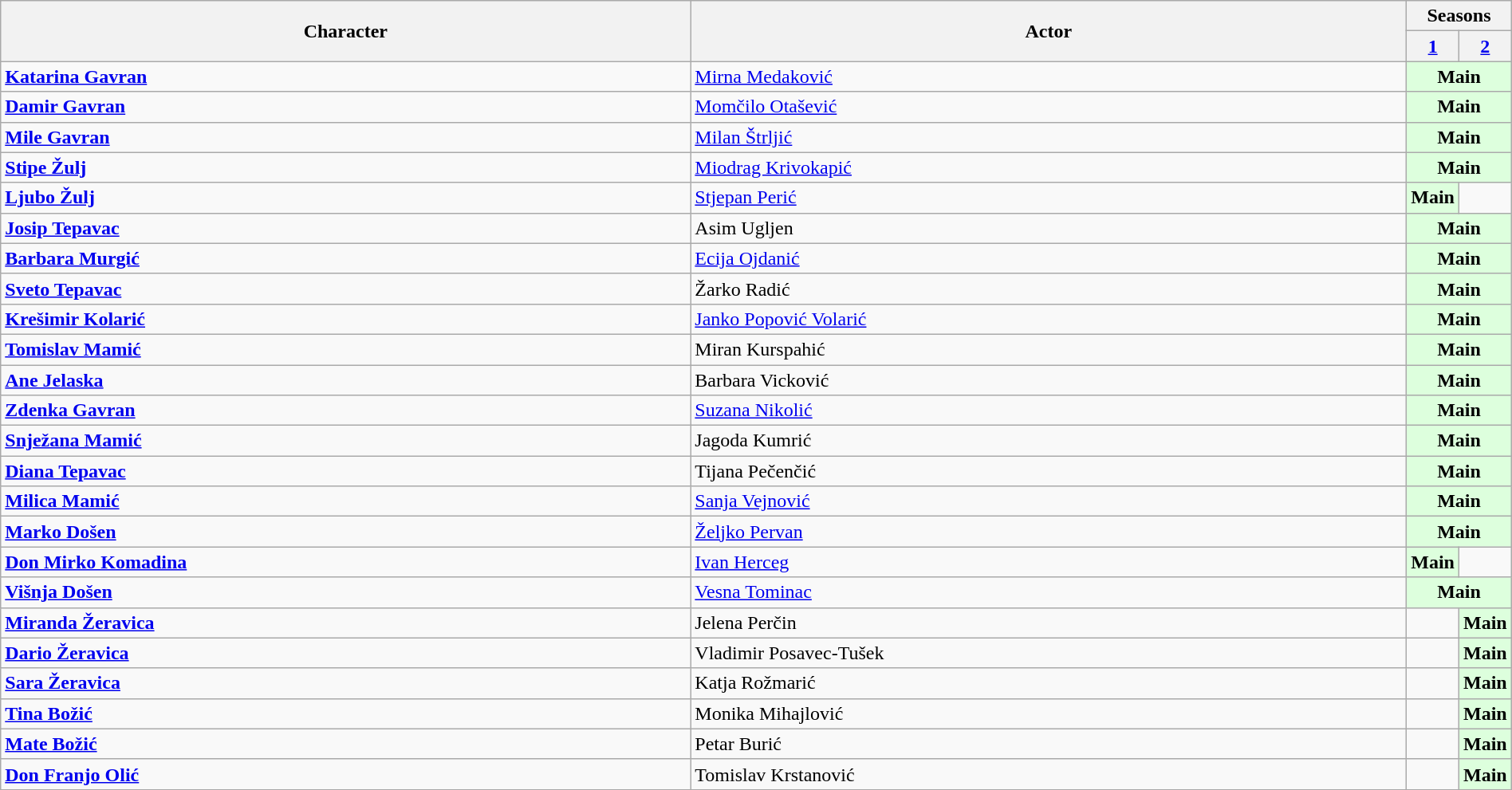<table class="wikitable" style="width:100%;">
<tr>
<th rowspan="2">Character</th>
<th rowspan="2">Actor</th>
<th colspan="2">Seasons</th>
</tr>
<tr>
<th style="width:3%;"><a href='#'>1</a></th>
<th style="width:3%;"><a href='#'>2</a></th>
</tr>
<tr>
<td><strong><a href='#'>Katarina Gavran</a></strong></td>
<td><a href='#'>Mirna Medaković</a></td>
<td colspan="2" style="background:#dfd; text-align:center;"><strong>Main</strong></td>
</tr>
<tr>
<td><strong><a href='#'>Damir Gavran</a></strong></td>
<td><a href='#'>Momčilo Otašević</a></td>
<td colspan="2" style="background:#dfd; text-align:center;"><strong>Main</strong></td>
</tr>
<tr>
<td><strong><a href='#'>Mile Gavran</a></strong></td>
<td><a href='#'>Milan Štrljić</a></td>
<td colspan="2" style="background:#dfd; text-align:center;"><strong>Main</strong></td>
</tr>
<tr>
<td><strong><a href='#'>Stipe Žulj</a></strong></td>
<td><a href='#'>Miodrag Krivokapić</a></td>
<td colspan="2" style="background:#dfd; text-align:center;"><strong>Main</strong></td>
</tr>
<tr>
<td><strong><a href='#'>Ljubo Žulj</a></strong></td>
<td><a href='#'>Stjepan Perić</a></td>
<td style="background:#dfd; text-align:center;"><strong>Main</strong></td>
<td colspan="1"></td>
</tr>
<tr>
<td><strong><a href='#'>Josip Tepavac</a></strong></td>
<td>Asim Ugljen</td>
<td colspan="2" style="background:#dfd; text-align:center;"><strong>Main</strong></td>
</tr>
<tr>
<td><strong><a href='#'>Barbara Murgić</a></strong></td>
<td><a href='#'>Ecija Ojdanić</a></td>
<td colspan="2" style="background:#dfd; text-align:center;"><strong>Main</strong></td>
</tr>
<tr>
<td><strong><a href='#'>Sveto Tepavac</a></strong></td>
<td>Žarko Radić</td>
<td colspan="10" style="background:#dfd; text-align:center;"><strong>Main</strong></td>
</tr>
<tr>
<td><strong><a href='#'>Krešimir Kolarić</a></strong></td>
<td><a href='#'>Janko Popović Volarić</a></td>
<td colspan="2" style="background:#dfd; text-align:center;"><strong>Main</strong></td>
</tr>
<tr>
<td><strong><a href='#'>Tomislav Mamić</a></strong></td>
<td>Miran Kurspahić</td>
<td colspan="2" style="background:#dfd; text-align:center;"><strong>Main</strong></td>
</tr>
<tr>
<td><strong><a href='#'>Ane Jelaska</a></strong></td>
<td>Barbara Vicković</td>
<td colspan="2" style="background:#dfd; text-align:center;"><strong>Main</strong></td>
</tr>
<tr>
<td><strong><a href='#'>Zdenka Gavran</a></strong></td>
<td><a href='#'>Suzana Nikolić</a></td>
<td colspan="2" style="background:#dfd; text-align:center;"><strong>Main</strong></td>
</tr>
<tr>
<td><strong><a href='#'>Snježana Mamić</a></strong></td>
<td>Jagoda Kumrić</td>
<td colspan="2" style="background:#dfd; text-align:center;"><strong>Main</strong></td>
</tr>
<tr>
<td><strong><a href='#'>Diana Tepavac</a></strong></td>
<td>Tijana Pečenčić</td>
<td colspan="2" style="background:#dfd; text-align:center;"><strong>Main</strong></td>
</tr>
<tr>
<td><strong><a href='#'>Milica Mamić</a></strong></td>
<td><a href='#'>Sanja Vejnović</a></td>
<td colspan="2" style="background:#dfd; text-align:center;"><strong>Main</strong></td>
</tr>
<tr>
<td><strong><a href='#'>Marko Došen</a></strong></td>
<td><a href='#'>Željko Pervan</a></td>
<td colspan="2" style="background:#dfd; text-align:center;"><strong>Main</strong></td>
</tr>
<tr>
<td><strong><a href='#'>Don Mirko Komadina</a></strong></td>
<td><a href='#'>Ivan Herceg</a></td>
<td style="background:#dfd; text-align:center;"><strong>Main</strong></td>
<td colspan="1"></td>
</tr>
<tr>
<td><strong><a href='#'>Višnja Došen</a></strong></td>
<td><a href='#'>Vesna Tominac</a></td>
<td colspan="2" style="background:#dfd; text-align:center;"><strong>Main</strong></td>
</tr>
<tr>
<td><strong><a href='#'>Miranda Žeravica</a></strong></td>
<td>Jelena Perčin</td>
<td colspan="1"></td>
<td style="background:#dfd; text-align:center;"><strong>Main</strong></td>
</tr>
<tr>
<td><strong><a href='#'>Dario Žeravica</a></strong></td>
<td>Vladimir Posavec-Tušek</td>
<td colspan="1"></td>
<td style="background:#dfd; text-align:center;"><strong>Main</strong></td>
</tr>
<tr>
<td><strong><a href='#'>Sara Žeravica</a></strong></td>
<td>Katja Rožmarić</td>
<td colspan="1"></td>
<td style="background:#dfd; text-align:center;"><strong>Main</strong></td>
</tr>
<tr>
<td><strong><a href='#'>Tina Božić</a></strong></td>
<td>Monika Mihajlović</td>
<td colspan="1"></td>
<td style="background:#dfd; text-align:center;"><strong>Main</strong></td>
</tr>
<tr>
<td><strong><a href='#'>Mate Božić</a></strong></td>
<td>Petar Burić</td>
<td colspan="1"></td>
<td style="background:#dfd; text-align:center;"><strong>Main</strong></td>
</tr>
<tr>
<td><strong><a href='#'>Don Franjo Olić</a></strong></td>
<td>Tomislav Krstanović </td>
<td colspan="1"></td>
<td style="background:#dfd; text-align:center;"><strong>Main</strong></td>
</tr>
</table>
